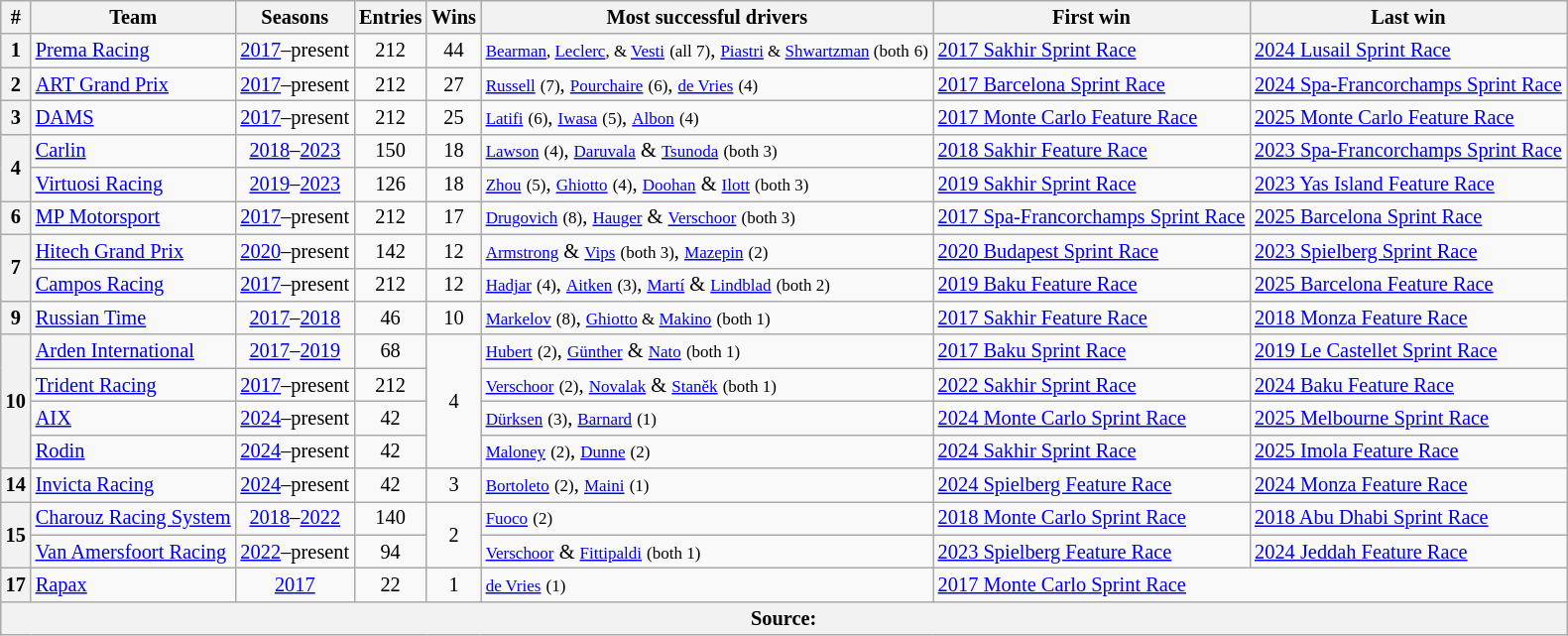<table class="wikitable sortable" style="font-size:85%; "text-align:center">
<tr>
<th>#</th>
<th>Team</th>
<th>Seasons</th>
<th>Entries</th>
<th>Wins</th>
<th>Most successful drivers</th>
<th>First win</th>
<th>Last win</th>
</tr>
<tr>
<th>1</th>
<td align=left> <a href='#'>Prema Racing</a></td>
<td align="center"><a href='#'>2017</a>–present</td>
<td align="center">212</td>
<td align="center">44</td>
<td><small><a href='#'>Bearman</a>, <a href='#'>Leclerc</a>, & <a href='#'>Vesti</a></small>  <small>(all 7)</small>, <small><a href='#'>Piastri</a> & <a href='#'>Shwartzman</a> </small><small>(</small><small>both</small> <small>6)</small></td>
<td><a href='#'>2017 Sakhir Sprint Race</a></td>
<td><a href='#'>2024 Lusail Sprint Race</a></td>
</tr>
<tr>
<th>2</th>
<td align=left> <a href='#'>ART Grand Prix</a></td>
<td align="center"><a href='#'>2017</a>–present</td>
<td align="center">212</td>
<td align="center">27</td>
<td><small><a href='#'>Russell</a></small> <small>(7)</small>, <small><a href='#'>Pourchaire</a></small> <small>(6)</small>, <small><a href='#'>de Vries</a></small> <small>(4)</small></td>
<td><a href='#'>2017 Barcelona Sprint Race</a></td>
<td><a href='#'>2024 Spa-Francorchamps Sprint Race</a></td>
</tr>
<tr>
<th>3</th>
<td align=left> <a href='#'>DAMS</a></td>
<td align="center"><a href='#'>2017</a>–present</td>
<td align="center">212</td>
<td align="center">25</td>
<td><small><a href='#'>Latifi</a></small> <small>(6)</small>, <small><a href='#'>Iwasa</a></small> <small>(5)</small>, <small><a href='#'>Albon</a></small> <small>(4)</small></td>
<td><a href='#'>2017 Monte Carlo Feature Race</a></td>
<td><a href='#'>2025 Monte Carlo Feature Race</a></td>
</tr>
<tr>
<th rowspan=2>4</th>
<td align=left> <a href='#'>Carlin</a></td>
<td align="center"><a href='#'>2018</a>–<a href='#'>2023</a></td>
<td align="center">150</td>
<td align="center">18</td>
<td><small><a href='#'>Lawson</a></small> <small>(4)</small>, <small><a href='#'>Daruvala</a></small> & <small><a href='#'>Tsunoda</a></small> <small>(both 3)</small></td>
<td><a href='#'>2018 Sakhir Feature Race</a></td>
<td><a href='#'>2023 Spa-Francorchamps Sprint Race</a></td>
</tr>
<tr>
<td align=left> <a href='#'>Virtuosi Racing</a></td>
<td align="center"><a href='#'>2019</a>–<a href='#'>2023</a></td>
<td align="center">126</td>
<td align="center">18</td>
<td><small><a href='#'>Zhou</a></small> <small>(5)</small>, <small><a href='#'>Ghiotto</a></small> <small>(4)</small>, <small><a href='#'>Doohan</a></small> & <small><a href='#'>Ilott</a></small> <small>(both 3)</small></td>
<td><a href='#'>2019 Sakhir Sprint Race</a></td>
<td><a href='#'>2023 Yas Island Feature Race</a></td>
</tr>
<tr>
<th>6</th>
<td align=left> <a href='#'>MP Motorsport</a></td>
<td align="center"><a href='#'>2017</a>–present</td>
<td align="center">212</td>
<td align="center">17</td>
<td><small><a href='#'>Drugovich</a></small> <small>(8)</small>, <small><a href='#'>Hauger</a></small> & <small><a href='#'>Verschoor</a></small> <small>(both 3)</small></td>
<td><a href='#'>2017 Spa-Francorchamps Sprint Race</a></td>
<td><a href='#'>2025 Barcelona Sprint Race</a></td>
</tr>
<tr>
<th rowspan=2>7</th>
<td align=left> <a href='#'>Hitech Grand Prix</a></td>
<td align="center"><a href='#'>2020</a>–present</td>
<td align="center">142</td>
<td align="center">12</td>
<td><small><a href='#'>Armstrong</a></small> & <small><a href='#'>Vips</a></small> <small> (both 3)</small>, <small> <a href='#'>Mazepin</a></small> <small>(2)</small></td>
<td><a href='#'>2020 Budapest Sprint Race</a></td>
<td><a href='#'>2023 Spielberg Sprint Race</a></td>
</tr>
<tr>
<td align=left> <a href='#'>Campos Racing</a></td>
<td align="center"><a href='#'>2017</a>–present</td>
<td align="center">212</td>
<td align="center">12</td>
<td><small><a href='#'>Hadjar</a></small> <small>(4)</small>, <small><a href='#'>Aitken</a></small> <small>(3)</small>, <small><a href='#'>Martí</a></small> & <small><a href='#'>Lindblad</a></small> <small>(both 2)</small></td>
<td><a href='#'>2019 Baku Feature Race</a></td>
<td><a href='#'>2025 Barcelona Feature Race</a></td>
</tr>
<tr>
<th>9</th>
<td align=left> <a href='#'>Russian Time</a></td>
<td align="center"><a href='#'>2017</a>–<a href='#'>2018</a></td>
<td align="center">46</td>
<td align="center">10</td>
<td><small><a href='#'>Markelov</a></small> <small>(8)</small>, <small><a href='#'>Ghiotto</a> & <a href='#'>Makino</a></small> <small>(both 1)</small></td>
<td><a href='#'>2017 Sakhir Feature Race</a></td>
<td><a href='#'>2018 Monza Feature Race</a></td>
</tr>
<tr>
<th rowspan=4>10</th>
<td align=left> <a href='#'>Arden International</a></td>
<td align="center"><a href='#'>2017</a>–<a href='#'>2019</a></td>
<td align="center">68</td>
<td align="center" rowspan=4>4</td>
<td><small><a href='#'>Hubert</a></small> <small>(2)</small>, <small><a href='#'>Günther</a></small> & <small><a href='#'>Nato</a></small> <small>(both 1)</small></td>
<td><a href='#'>2017 Baku Sprint Race</a></td>
<td><a href='#'>2019 Le Castellet Sprint Race</a></td>
</tr>
<tr>
<td align=left> <a href='#'>Trident Racing</a></td>
<td align="center"><a href='#'>2017</a>–present</td>
<td align="center">212</td>
<td><small><a href='#'>Verschoor</a></small> <small>(2)</small>, <small><a href='#'>Novalak</a></small> & <small><a href='#'>Staněk</a></small> <small>(both 1)</small></td>
<td><a href='#'>2022 Sakhir Sprint Race</a></td>
<td><a href='#'>2024 Baku Feature Race</a></td>
</tr>
<tr>
<td align=left>  <a href='#'>AIX</a></td>
<td align="center"><a href='#'>2024</a>–present</td>
<td align="center">42</td>
<td><small><a href='#'>Dürksen</a></small> <small>(3)</small>, <small><a href='#'>Barnard</a></small> <small>(1)</small></td>
<td><a href='#'>2024 Monte Carlo Sprint Race</a></td>
<td><a href='#'>2025 Melbourne Sprint Race</a></td>
</tr>
<tr>
<td align=left> <a href='#'>Rodin</a></td>
<td align="center"><a href='#'>2024</a>–present</td>
<td align="center">42</td>
<td><small><a href='#'>Maloney</a></small> <small>(2)</small>, <small><a href='#'>Dunne</a></small> <small>(2)</small></td>
<td><a href='#'>2024 Sakhir Sprint Race</a></td>
<td><a href='#'>2025 Imola Feature Race</a></td>
</tr>
<tr>
<th>14</th>
<td align=left> <a href='#'>Invicta Racing</a></td>
<td align="center"><a href='#'>2024</a>–present</td>
<td align="center">42</td>
<td align="center">3</td>
<td><small><a href='#'>Bortoleto</a></small> <small>(2)</small>, <small><a href='#'>Maini</a></small> <small>(1)</small></td>
<td><a href='#'>2024 Spielberg Feature Race</a></td>
<td><a href='#'>2024 Monza Feature Race</a></td>
</tr>
<tr>
<th rowspan=2>15</th>
<td align=left> <a href='#'>Charouz Racing System</a></td>
<td align="center"><a href='#'>2018</a>–<a href='#'>2022</a></td>
<td align="center">140</td>
<td align="center" rowspan=2>2</td>
<td><small><a href='#'>Fuoco</a></small> <small>(2)</small></td>
<td><a href='#'>2018 Monte Carlo Sprint Race</a></td>
<td><a href='#'>2018 Abu Dhabi Sprint Race</a></td>
</tr>
<tr>
<td align=left> <a href='#'>Van Amersfoort Racing</a></td>
<td align="center"><a href='#'>2022</a>–present</td>
<td align="center">94</td>
<td><small><a href='#'>Verschoor</a></small> & <small><a href='#'>Fittipaldi</a></small> <small>(both 1)</small></td>
<td><a href='#'>2023 Spielberg Feature Race</a></td>
<td><a href='#'>2024 Jeddah Feature Race</a></td>
</tr>
<tr>
<th>17</th>
<td align=left> <a href='#'>Rapax</a></td>
<td align="center"><a href='#'>2017</a></td>
<td align="center">22</td>
<td align="center">1</td>
<td><small><a href='#'>de Vries</a></small> <small>(1)</small></td>
<td colspan="2"><a href='#'>2017 Monte Carlo Sprint Race</a></td>
</tr>
<tr>
<th colspan="8">Source:</th>
</tr>
</table>
